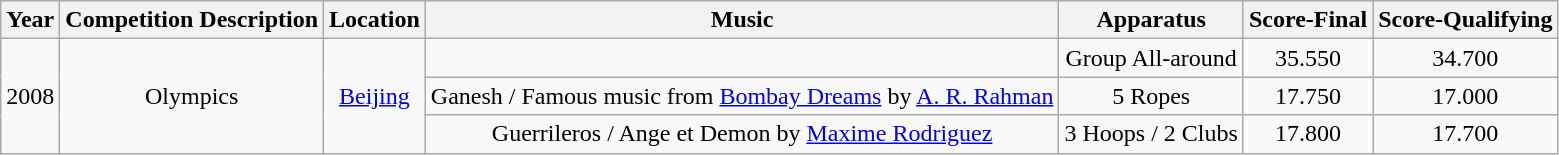<table class="wikitable" style="text-align:center">
<tr>
<th>Year</th>
<th>Competition Description</th>
<th>Location</th>
<th>Music </th>
<th>Apparatus</th>
<th>Score-Final</th>
<th>Score-Qualifying</th>
</tr>
<tr>
<td rowspan="3">2008</td>
<td rowspan="3">Olympics</td>
<td rowspan="3"><a href='#'>Beijing</a></td>
<td></td>
<td>Group All-around</td>
<td>35.550</td>
<td>34.700</td>
</tr>
<tr>
<td>Ganesh / Famous music from <a href='#'>Bombay Dreams</a> by <a href='#'>A. R. Rahman</a></td>
<td>5 Ropes</td>
<td>17.750</td>
<td>17.000</td>
</tr>
<tr>
<td>Guerrileros / Ange et Demon by <a href='#'>Maxime Rodriguez</a></td>
<td>3 Hoops / 2 Clubs</td>
<td>17.800</td>
<td>17.700</td>
</tr>
</table>
